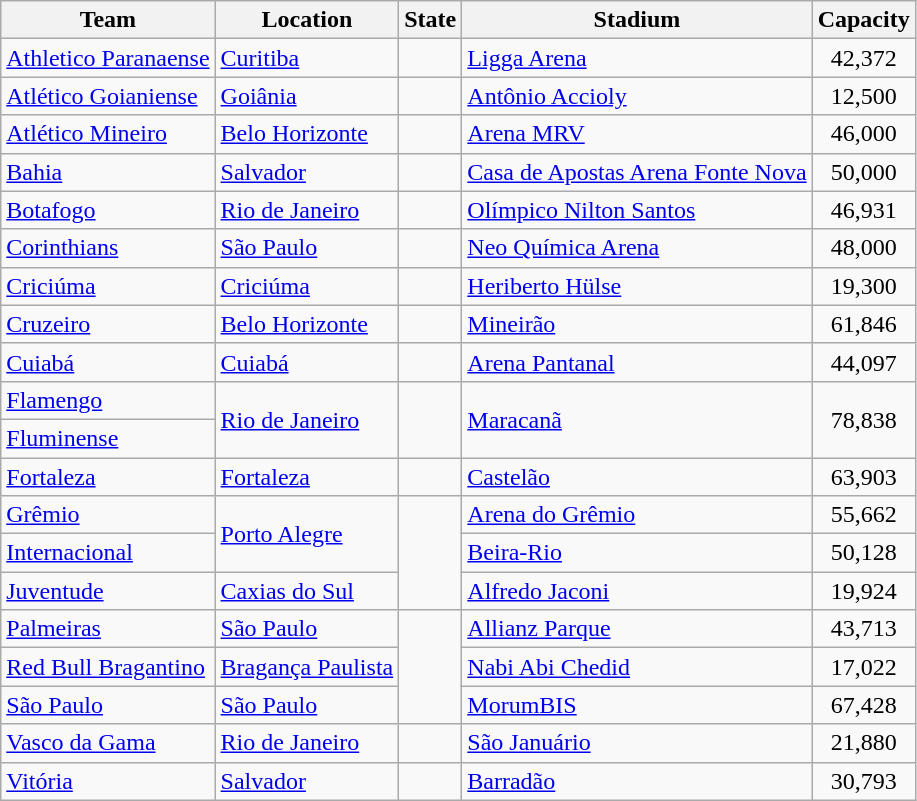<table class="wikitable sortable" style="text-align: left;">
<tr>
<th>Team</th>
<th>Location</th>
<th>State</th>
<th>Stadium</th>
<th>Capacity</th>
</tr>
<tr>
<td><a href='#'>Athletico Paranaense</a></td>
<td><a href='#'>Curitiba</a></td>
<td></td>
<td><a href='#'>Ligga Arena</a></td>
<td align=center>42,372</td>
</tr>
<tr>
<td><a href='#'>Atlético Goianiense</a></td>
<td><a href='#'>Goiânia</a></td>
<td></td>
<td><a href='#'>Antônio Accioly</a></td>
<td align=center>12,500</td>
</tr>
<tr>
<td><a href='#'>Atlético Mineiro</a></td>
<td><a href='#'>Belo Horizonte</a></td>
<td></td>
<td><a href='#'>Arena MRV</a></td>
<td align=center>46,000</td>
</tr>
<tr>
<td><a href='#'>Bahia</a></td>
<td><a href='#'>Salvador</a></td>
<td></td>
<td><a href='#'>Casa de Apostas Arena Fonte Nova</a></td>
<td align=center>50,000</td>
</tr>
<tr>
<td><a href='#'>Botafogo</a></td>
<td><a href='#'>Rio de Janeiro</a></td>
<td></td>
<td><a href='#'>Olímpico Nilton Santos</a></td>
<td align=center>46,931</td>
</tr>
<tr>
<td><a href='#'>Corinthians</a></td>
<td><a href='#'>São Paulo</a></td>
<td></td>
<td><a href='#'>Neo Química Arena</a></td>
<td align=center>48,000</td>
</tr>
<tr>
<td><a href='#'>Criciúma</a></td>
<td><a href='#'>Criciúma</a></td>
<td></td>
<td><a href='#'>Heriberto Hülse</a></td>
<td align=center>19,300</td>
</tr>
<tr>
<td><a href='#'>Cruzeiro</a></td>
<td><a href='#'>Belo Horizonte</a></td>
<td></td>
<td><a href='#'>Mineirão</a></td>
<td align=center>61,846</td>
</tr>
<tr>
<td><a href='#'>Cuiabá</a></td>
<td><a href='#'>Cuiabá</a></td>
<td></td>
<td><a href='#'>Arena Pantanal</a></td>
<td align=center>44,097</td>
</tr>
<tr>
<td><a href='#'>Flamengo</a></td>
<td rowspan="2"><a href='#'>Rio de Janeiro</a></td>
<td rowspan="2"></td>
<td rowspan="2"><a href='#'>Maracanã</a></td>
<td rowspan="2" align="center">78,838</td>
</tr>
<tr>
<td><a href='#'>Fluminense</a></td>
</tr>
<tr>
<td><a href='#'>Fortaleza</a></td>
<td><a href='#'>Fortaleza</a></td>
<td></td>
<td><a href='#'>Castelão</a></td>
<td align=center>63,903</td>
</tr>
<tr>
<td><a href='#'>Grêmio</a></td>
<td rowspan="2"><a href='#'>Porto Alegre</a></td>
<td rowspan="3"></td>
<td><a href='#'>Arena do Grêmio</a></td>
<td align=center>55,662</td>
</tr>
<tr>
<td><a href='#'>Internacional</a></td>
<td><a href='#'>Beira-Rio</a></td>
<td align=center>50,128</td>
</tr>
<tr>
<td><a href='#'>Juventude</a></td>
<td><a href='#'>Caxias do Sul</a></td>
<td><a href='#'>Alfredo Jaconi</a></td>
<td align=center>19,924</td>
</tr>
<tr>
<td><a href='#'>Palmeiras</a></td>
<td><a href='#'>São Paulo</a></td>
<td rowspan="3"></td>
<td><a href='#'>Allianz Parque</a></td>
<td align=center>43,713</td>
</tr>
<tr>
<td><a href='#'>Red Bull Bragantino</a></td>
<td><a href='#'>Bragança Paulista</a></td>
<td><a href='#'>Nabi Abi Chedid</a></td>
<td align=center>17,022</td>
</tr>
<tr>
<td><a href='#'>São Paulo</a></td>
<td><a href='#'>São Paulo</a></td>
<td><a href='#'>MorumBIS</a></td>
<td align=center>67,428</td>
</tr>
<tr>
<td><a href='#'>Vasco da Gama</a></td>
<td><a href='#'>Rio de Janeiro</a></td>
<td></td>
<td><a href='#'>São Januário</a></td>
<td align=center>21,880</td>
</tr>
<tr>
<td><a href='#'>Vitória</a></td>
<td><a href='#'>Salvador</a></td>
<td></td>
<td><a href='#'>Barradão</a></td>
<td align=center>30,793</td>
</tr>
</table>
